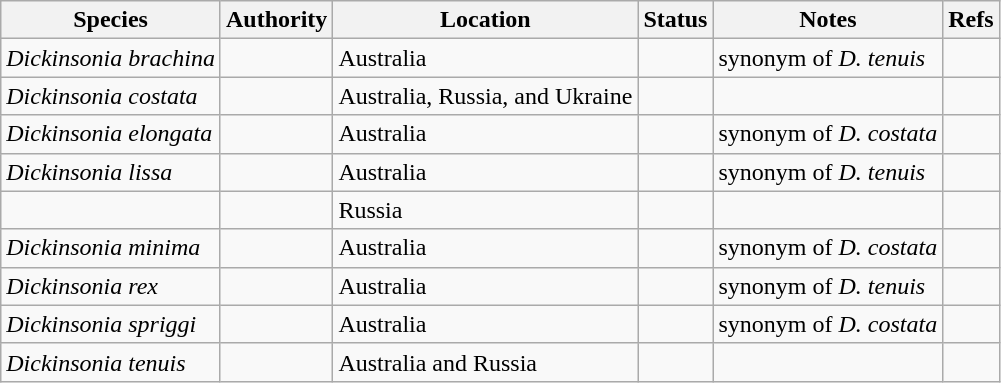<table class="wikitable sortable">
<tr>
<th>Species</th>
<th>Authority</th>
<th>Location</th>
<th>Status</th>
<th>Notes</th>
<th>Refs</th>
</tr>
<tr>
<td><em>Dickinsonia brachina</em></td>
<td></td>
<td>Australia</td>
<td></td>
<td>synonym of <em>D. tenuis</em></td>
<td></td>
</tr>
<tr>
<td><em>Dickinsonia costata</em></td>
<td></td>
<td>Australia, Russia, and Ukraine</td>
<td></td>
<td></td>
<td></td>
</tr>
<tr>
<td><em>Dickinsonia elongata</em></td>
<td></td>
<td>Australia</td>
<td></td>
<td>synonym of <em>D. costata</em></td>
<td></td>
</tr>
<tr>
<td><em>Dickinsonia lissa</em></td>
<td></td>
<td>Australia</td>
<td></td>
<td>synonym of <em>D. tenuis</em></td>
<td></td>
</tr>
<tr>
<td></td>
<td></td>
<td>Russia</td>
<td></td>
<td></td>
<td></td>
</tr>
<tr>
<td><em>Dickinsonia minima</em></td>
<td></td>
<td>Australia</td>
<td></td>
<td>synonym of <em>D. costata</em></td>
<td></td>
</tr>
<tr>
<td><em>Dickinsonia rex</em></td>
<td></td>
<td>Australia</td>
<td></td>
<td>synonym of <em>D. tenuis</em></td>
<td></td>
</tr>
<tr>
<td><em>Dickinsonia spriggi</em></td>
<td></td>
<td>Australia</td>
<td></td>
<td>synonym of <em>D. costata</em></td>
<td></td>
</tr>
<tr>
<td><em>Dickinsonia tenuis</em></td>
<td></td>
<td>Australia and Russia</td>
<td></td>
<td></td>
<td></td>
</tr>
</table>
